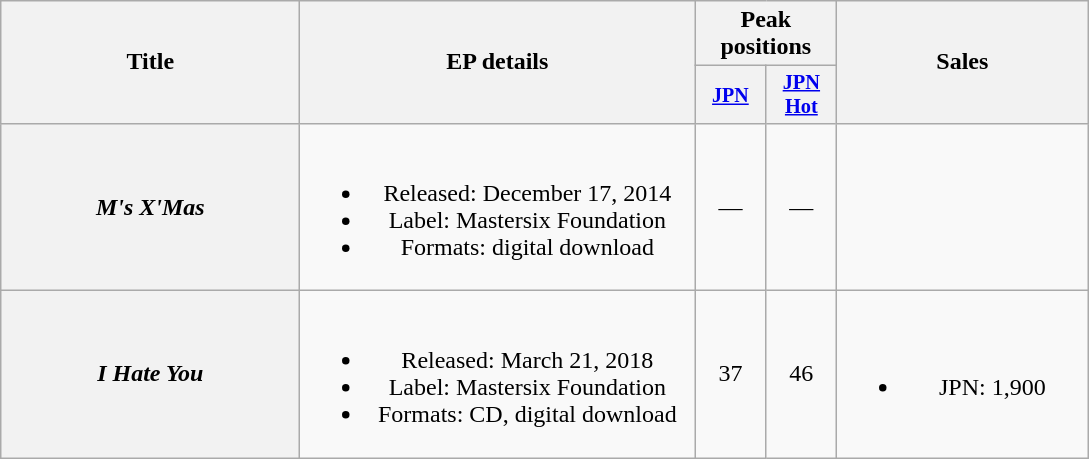<table class="wikitable plainrowheaders" style="text-align:center;">
<tr>
<th style="width:12em;" rowspan="2">Title</th>
<th style="width:16em;" rowspan="2">EP details</th>
<th colspan="2">Peak positions</th>
<th style="width:10em;" rowspan="2">Sales</th>
</tr>
<tr>
<th style="width:2.5em;"><small><a href='#'>JPN</a></small><br></th>
<th style="width:3em;font-size:85%"><a href='#'>JPN<br>Hot</a><br></th>
</tr>
<tr>
<th scope="row"><em>M's X'Mas</em></th>
<td><br><ul><li>Released: December 17, 2014</li><li>Label: Mastersix Foundation</li><li>Formats: digital download</li></ul></td>
<td>—</td>
<td>—</td>
<td></td>
</tr>
<tr>
<th scope="row"><em>I Hate You</em></th>
<td><br><ul><li>Released: March 21, 2018</li><li>Label: Mastersix Foundation</li><li>Formats: CD, digital download</li></ul></td>
<td>37</td>
<td>46</td>
<td><br><ul><li>JPN: 1,900</li></ul></td>
</tr>
</table>
